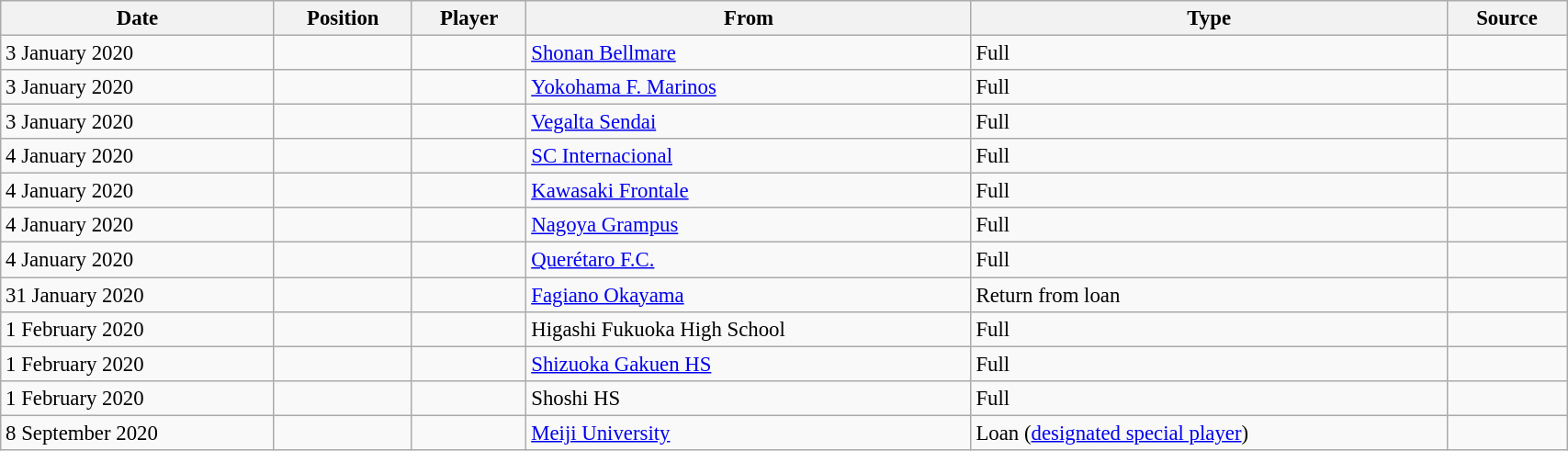<table class="wikitable sortable" style="width:90%; text-align:center; font-size:95%; text-align:left;">
<tr>
<th>Date</th>
<th>Position</th>
<th>Player</th>
<th>From</th>
<th>Type</th>
<th>Source</th>
</tr>
<tr>
<td>3 January 2020</td>
<td></td>
<td></td>
<td> <a href='#'>Shonan Bellmare</a></td>
<td>Full</td>
<td></td>
</tr>
<tr>
<td>3 January 2020</td>
<td></td>
<td></td>
<td> <a href='#'>Yokohama F. Marinos</a></td>
<td>Full</td>
<td></td>
</tr>
<tr>
<td>3 January 2020</td>
<td></td>
<td></td>
<td> <a href='#'>Vegalta Sendai</a></td>
<td>Full</td>
<td></td>
</tr>
<tr>
<td>4 January 2020</td>
<td></td>
<td></td>
<td> <a href='#'>SC Internacional</a></td>
<td>Full</td>
<td></td>
</tr>
<tr>
<td>4 January 2020</td>
<td></td>
<td></td>
<td> <a href='#'>Kawasaki Frontale</a></td>
<td>Full</td>
<td></td>
</tr>
<tr>
<td>4 January 2020</td>
<td></td>
<td></td>
<td> <a href='#'>Nagoya Grampus</a></td>
<td>Full</td>
<td></td>
</tr>
<tr>
<td>4 January 2020</td>
<td></td>
<td></td>
<td> <a href='#'>Querétaro F.C.</a></td>
<td>Full</td>
<td></td>
</tr>
<tr>
<td>31 January 2020</td>
<td></td>
<td></td>
<td> <a href='#'>Fagiano Okayama</a></td>
<td>Return from loan</td>
<td></td>
</tr>
<tr>
<td>1 February 2020</td>
<td></td>
<td></td>
<td> Higashi Fukuoka High School</td>
<td>Full</td>
<td></td>
</tr>
<tr>
<td>1 February 2020</td>
<td></td>
<td></td>
<td> <a href='#'>Shizuoka Gakuen HS</a></td>
<td>Full</td>
<td></td>
</tr>
<tr>
<td>1 February 2020</td>
<td></td>
<td></td>
<td> Shoshi HS</td>
<td>Full</td>
<td></td>
</tr>
<tr>
<td>8 September 2020</td>
<td></td>
<td></td>
<td> <a href='#'>Meiji University</a></td>
<td>Loan (<a href='#'>designated special player</a>)</td>
<td></td>
</tr>
</table>
